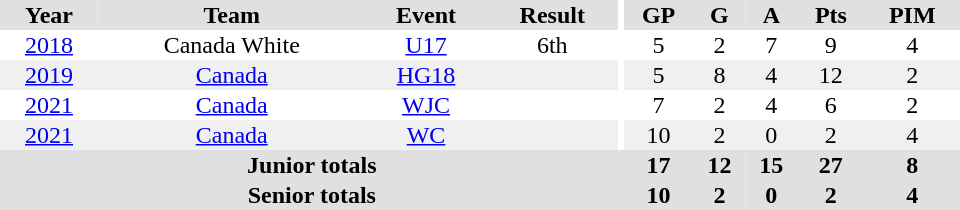<table border="0" cellpadding="1" cellspacing="0" ID="Table3" style="text-align:center; width:40em;">
<tr bgcolor="#e0e0e0">
<th>Year</th>
<th>Team</th>
<th>Event</th>
<th>Result</th>
<th rowspan="98" bgcolor="#ffffff"></th>
<th>GP</th>
<th>G</th>
<th>A</th>
<th>Pts</th>
<th>PIM</th>
</tr>
<tr>
<td><a href='#'>2018</a></td>
<td>Canada White</td>
<td><a href='#'>U17</a></td>
<td>6th</td>
<td>5</td>
<td>2</td>
<td>7</td>
<td>9</td>
<td>4</td>
</tr>
<tr bgcolor="#f0f0f0">
<td><a href='#'>2019</a></td>
<td><a href='#'>Canada</a></td>
<td><a href='#'>HG18</a></td>
<td></td>
<td>5</td>
<td>8</td>
<td>4</td>
<td>12</td>
<td>2</td>
</tr>
<tr>
<td><a href='#'>2021</a></td>
<td><a href='#'>Canada</a></td>
<td><a href='#'>WJC</a></td>
<td></td>
<td>7</td>
<td>2</td>
<td>4</td>
<td>6</td>
<td>2</td>
</tr>
<tr bgcolor="#f0f0f0">
<td><a href='#'>2021</a></td>
<td><a href='#'>Canada</a></td>
<td><a href='#'>WC</a></td>
<td></td>
<td>10</td>
<td>2</td>
<td>0</td>
<td>2</td>
<td>4</td>
</tr>
<tr bgcolor="#e0e0e0">
<th colspan="5">Junior totals</th>
<th>17</th>
<th>12</th>
<th>15</th>
<th>27</th>
<th>8</th>
</tr>
<tr bgcolor="#e0e0e0">
<th colspan="5">Senior totals</th>
<th>10</th>
<th>2</th>
<th>0</th>
<th>2</th>
<th>4</th>
</tr>
</table>
